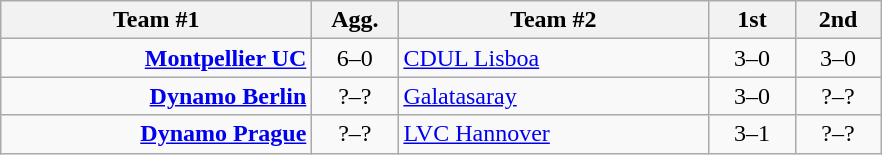<table class=wikitable style="text-align:center">
<tr>
<th width=200>Team #1</th>
<th width=50>Agg.</th>
<th width=200>Team #2</th>
<th width=50>1st</th>
<th width=50>2nd</th>
</tr>
<tr>
<td align=right><strong><a href='#'>Montpellier UC</a></strong> </td>
<td>6–0</td>
<td align=left> <a href='#'>CDUL Lisboa</a></td>
<td align=center>3–0</td>
<td align=center>3–0</td>
</tr>
<tr>
<td align=right><strong><a href='#'>Dynamo Berlin</a></strong> </td>
<td>?–?</td>
<td align=left> <a href='#'>Galatasaray</a></td>
<td align=center>3–0</td>
<td align=center>?–?</td>
</tr>
<tr>
<td align=right><strong><a href='#'>Dynamo Prague</a></strong> </td>
<td>?–?</td>
<td align=left> <a href='#'>LVC Hannover</a></td>
<td align=center>3–1</td>
<td align=center>?–?</td>
</tr>
</table>
